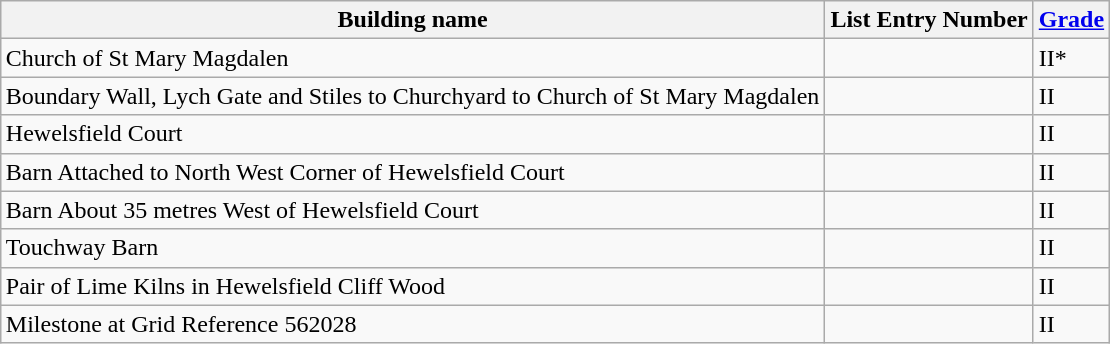<table class="wikitable" style="margin-left: auto; margin-right: auto; border: none;">
<tr>
<th>Building name</th>
<th>List Entry Number</th>
<th><a href='#'>Grade</a></th>
</tr>
<tr>
<td>Church of St Mary Magdalen</td>
<td></td>
<td>II*</td>
</tr>
<tr>
<td>Boundary Wall, Lych Gate and Stiles to Churchyard to Church of St Mary Magdalen</td>
<td></td>
<td>II</td>
</tr>
<tr>
<td>Hewelsfield Court</td>
<td></td>
<td>II</td>
</tr>
<tr>
<td>Barn Attached to North West Corner of Hewelsfield Court</td>
<td></td>
<td>II</td>
</tr>
<tr>
<td>Barn About 35 metres West of Hewelsfield Court</td>
<td></td>
<td>II</td>
</tr>
<tr>
<td>Touchway Barn</td>
<td></td>
<td>II</td>
</tr>
<tr>
<td>Pair of Lime Kilns in Hewelsfield Cliff Wood</td>
<td></td>
<td>II</td>
</tr>
<tr>
<td>Milestone at Grid Reference 562028</td>
<td></td>
<td>II</td>
</tr>
</table>
